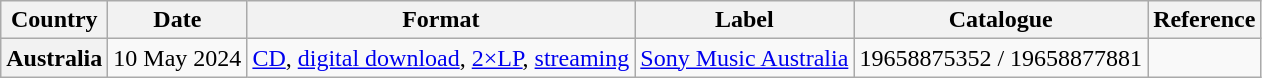<table class="wikitable plainrowheaders">
<tr>
<th scope="col">Country</th>
<th scope="col">Date</th>
<th scope="col">Format</th>
<th scope="col">Label</th>
<th scope="col">Catalogue</th>
<th scope="col">Reference</th>
</tr>
<tr>
<th scope="row">Australia</th>
<td>10 May 2024</td>
<td><a href='#'>CD</a>, <a href='#'>digital download</a>, <a href='#'>2×LP</a>, <a href='#'>streaming</a></td>
<td><a href='#'>Sony Music Australia</a></td>
<td>19658875352 / 19658877881</td>
<td></td>
</tr>
</table>
